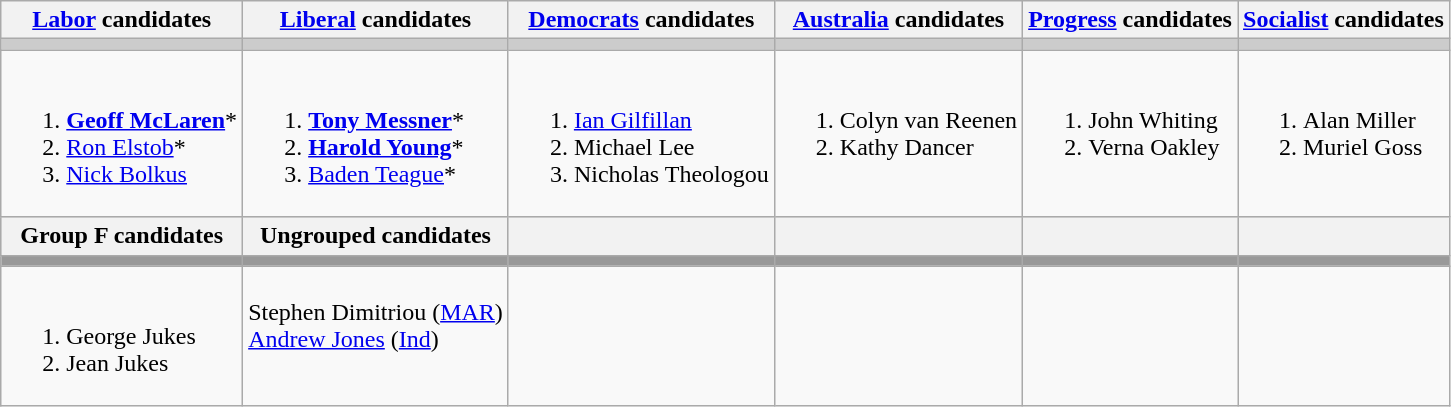<table class="wikitable">
<tr>
<th><a href='#'>Labor</a> candidates</th>
<th><a href='#'>Liberal</a> candidates</th>
<th><a href='#'>Democrats</a> candidates</th>
<th><a href='#'>Australia</a> candidates</th>
<th><a href='#'>Progress</a> candidates</th>
<th><a href='#'>Socialist</a> candidates</th>
</tr>
<tr bgcolor="#cccccc">
<td></td>
<td></td>
<td></td>
<td></td>
<td></td>
<td></td>
</tr>
<tr>
<td><br><ol><li><strong><a href='#'>Geoff McLaren</a></strong>*</li><li><a href='#'>Ron Elstob</a>*</li><li><a href='#'>Nick Bolkus</a></li></ol></td>
<td><br><ol><li><strong><a href='#'>Tony Messner</a></strong>*</li><li><strong><a href='#'>Harold Young</a></strong>*</li><li><a href='#'>Baden Teague</a>*</li></ol></td>
<td valign=top><br><ol><li><a href='#'>Ian Gilfillan</a></li><li>Michael Lee</li><li>Nicholas Theologou</li></ol></td>
<td valign=top><br><ol><li>Colyn van Reenen</li><li>Kathy Dancer</li></ol></td>
<td valign=top><br><ol><li>John Whiting</li><li>Verna Oakley</li></ol></td>
<td valign=top><br><ol><li>Alan Miller</li><li>Muriel Goss</li></ol></td>
</tr>
<tr bgcolor="#cccccc">
<th>Group F candidates</th>
<th>Ungrouped candidates</th>
<th></th>
<th></th>
<th></th>
<th></th>
</tr>
<tr bgcolor="#cccccc">
<td bgcolor="#999999"></td>
<td bgcolor="#999999"></td>
<td bgcolor="#999999"></td>
<td bgcolor="#999999"></td>
<td bgcolor="#999999"></td>
<td bgcolor="#999999"></td>
</tr>
<tr>
<td valign=top><br><ol><li>George Jukes</li><li>Jean Jukes</li></ol></td>
<td valign=top><br>Stephen Dimitriou (<a href='#'>MAR</a>)<br>
<a href='#'>Andrew Jones</a> (<a href='#'>Ind</a>)</td>
<td valign=top></td>
<td valign=top></td>
<td valign=top></td>
<td valign=top></td>
</tr>
</table>
